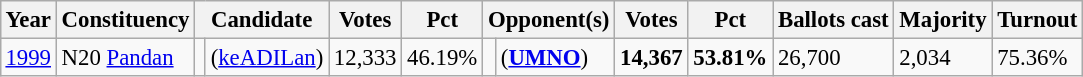<table class="wikitable" style="margin:0.5em ; font-size:95%">
<tr>
<th>Year</th>
<th>Constituency</th>
<th colspan=2>Candidate</th>
<th>Votes</th>
<th>Pct</th>
<th colspan=2>Opponent(s)</th>
<th>Votes</th>
<th>Pct</th>
<th>Ballots cast</th>
<th>Majority</th>
<th>Turnout</th>
</tr>
<tr>
<td><a href='#'>1999</a></td>
<td>N20 <a href='#'>Pandan</a></td>
<td></td>
<td> (<a href='#'>keADILan</a>)</td>
<td style="text-align:right;">12,333</td>
<td>46.19%</td>
<td></td>
<td> (<a href='#'><strong>UMNO</strong></a>)</td>
<td style="text-align:right;"><strong>14,367</strong></td>
<td><strong>53.81%</strong></td>
<td>26,700</td>
<td>2,034</td>
<td>75.36%</td>
</tr>
</table>
